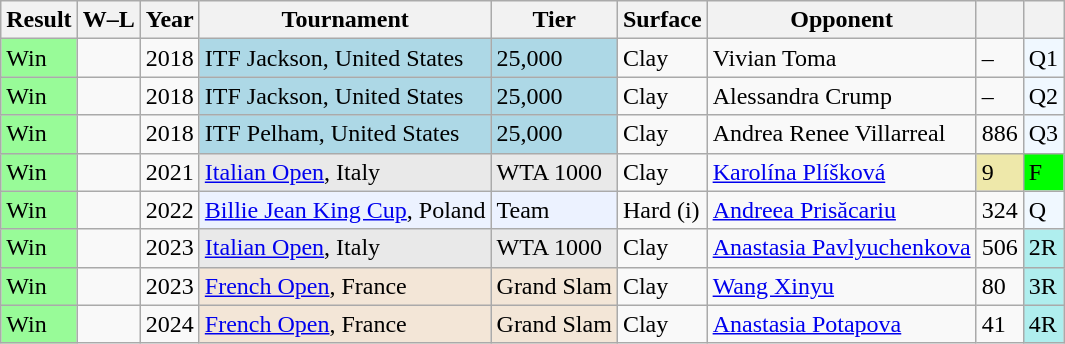<table class="wikitable sortable sort-under-center">
<tr>
<th scope="col" class="unsortable">Result</th>
<th scope="col" class="unsortable">W–L</th>
<th scope="col">Year</th>
<th scope="col">Tournament</th>
<th scope="col">Tier</th>
<th scope="col">Surface</th>
<th scope="col">Opponent</th>
<th scope="col" class="unsortable"></th>
<th scope="col" class="unsortable"></th>
</tr>
<tr>
<td style="background:#98FB98">Win</td>
<td></td>
<td>2018</td>
<td style="background:lightblue">ITF Jackson, United States</td>
<td style="background:lightblue">25,000</td>
<td>Clay</td>
<td> Vivian Toma</td>
<td>–</td>
<td style="background:#f0f8ff">Q1</td>
</tr>
<tr>
<td style="background:#98FB98">Win</td>
<td></td>
<td>2018</td>
<td style="background:lightblue">ITF Jackson, United States</td>
<td style="background:lightblue">25,000</td>
<td>Clay</td>
<td> Alessandra Crump</td>
<td>–</td>
<td style="background:#f0f8ff">Q2</td>
</tr>
<tr>
<td style="background:#98FB98">Win</td>
<td></td>
<td>2018</td>
<td style="background:lightblue">ITF Pelham, United States</td>
<td style="background:lightblue">25,000</td>
<td>Clay</td>
<td> Andrea Renee Villarreal</td>
<td>886</td>
<td style="background:#f0f8ff">Q3</td>
</tr>
<tr>
<td style="background:#98FB98">Win</td>
<td></td>
<td>2021</td>
<td style="background:#e9e9e9"><a href='#'>Italian Open</a>, Italy</td>
<td style="background:#e9e9e9">WTA 1000</td>
<td>Clay</td>
<td> <a href='#'>Karolína Plíšková</a></td>
<td style="background:#eee8aa">9</td>
<td style="background:lime">F</td>
</tr>
<tr>
<td style="background:#98FB98">Win</td>
<td></td>
<td>2022</td>
<td style="background:#ecf2ff"><a href='#'>Billie Jean King Cup</a>, Poland</td>
<td style="background:#ecf2ff">Team</td>
<td>Hard (i)</td>
<td> <a href='#'>Andreea Prisăcariu</a></td>
<td>324</td>
<td style="background:#f0f8ff">Q</td>
</tr>
<tr>
<td style="background:#98FB98">Win</td>
<td></td>
<td>2023</td>
<td style="background:#e9e9e9"><a href='#'>Italian Open</a>, Italy</td>
<td style="background:#e9e9e9">WTA 1000</td>
<td>Clay</td>
<td> <a href='#'>Anastasia Pavlyuchenkova</a></td>
<td>506</td>
<td style="background:#afeeee">2R</td>
</tr>
<tr>
<td style="background:#98FB98">Win</td>
<td></td>
<td>2023</td>
<td style="background:#f3e6d7"><a href='#'>French Open</a>, France</td>
<td style="background:#f3e6d7">Grand Slam</td>
<td>Clay</td>
<td> <a href='#'>Wang Xinyu</a></td>
<td>80</td>
<td style="background:#afeeee">3R</td>
</tr>
<tr>
<td style="background:#98FB98">Win</td>
<td></td>
<td>2024</td>
<td style="background:#f3e6d7"><a href='#'>French Open</a>, France</td>
<td style="background:#f3e6d7">Grand Slam</td>
<td>Clay</td>
<td> <a href='#'>Anastasia Potapova</a></td>
<td>41</td>
<td style="background:#afeeee">4R</td>
</tr>
</table>
